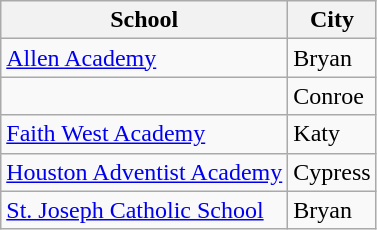<table class="wikitable">
<tr>
<th>School</th>
<th>City</th>
</tr>
<tr>
<td><a href='#'>Allen Academy</a></td>
<td>Bryan</td>
</tr>
<tr>
<td></td>
<td>Conroe</td>
</tr>
<tr>
<td><a href='#'>Faith West Academy</a></td>
<td>Katy</td>
</tr>
<tr>
<td><a href='#'>Houston Adventist Academy</a></td>
<td>Cypress</td>
</tr>
<tr>
<td><a href='#'>St. Joseph Catholic School</a></td>
<td>Bryan</td>
</tr>
</table>
